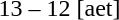<table style="text-align:center">
<tr>
<th width=200></th>
<th width=100></th>
<th width=200></th>
</tr>
<tr>
<td align=right><strong></strong></td>
<td>13 – 12 [aet]</td>
<td align=left></td>
</tr>
</table>
